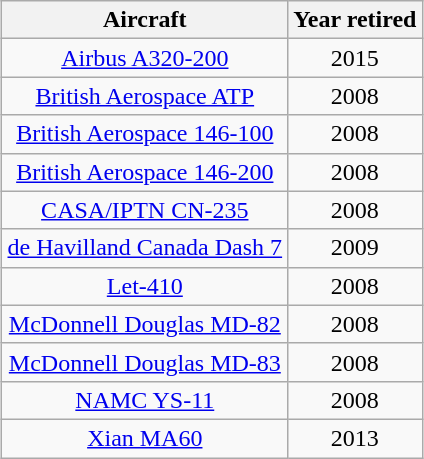<table class="wikitable" style="margin-left: auto; margin-right: auto; border: none; text-align:center;">
<tr>
<th>Aircraft</th>
<th>Year retired</th>
</tr>
<tr>
<td><a href='#'>Airbus A320-200</a></td>
<td>2015</td>
</tr>
<tr>
<td><a href='#'>British Aerospace ATP</a></td>
<td>2008</td>
</tr>
<tr>
<td><a href='#'>British Aerospace 146-100</a></td>
<td>2008</td>
</tr>
<tr>
<td><a href='#'>British Aerospace 146-200</a></td>
<td>2008</td>
</tr>
<tr>
<td><a href='#'>CASA/IPTN CN-235</a></td>
<td>2008</td>
</tr>
<tr>
<td><a href='#'>de Havilland Canada Dash 7</a></td>
<td>2009</td>
</tr>
<tr>
<td><a href='#'>Let-410</a></td>
<td>2008</td>
</tr>
<tr>
<td><a href='#'>McDonnell Douglas MD-82</a></td>
<td>2008</td>
</tr>
<tr>
<td><a href='#'>McDonnell Douglas MD-83</a></td>
<td>2008</td>
</tr>
<tr>
<td><a href='#'>NAMC YS-11</a></td>
<td>2008</td>
</tr>
<tr>
<td><a href='#'>Xian MA60</a></td>
<td>2013</td>
</tr>
</table>
